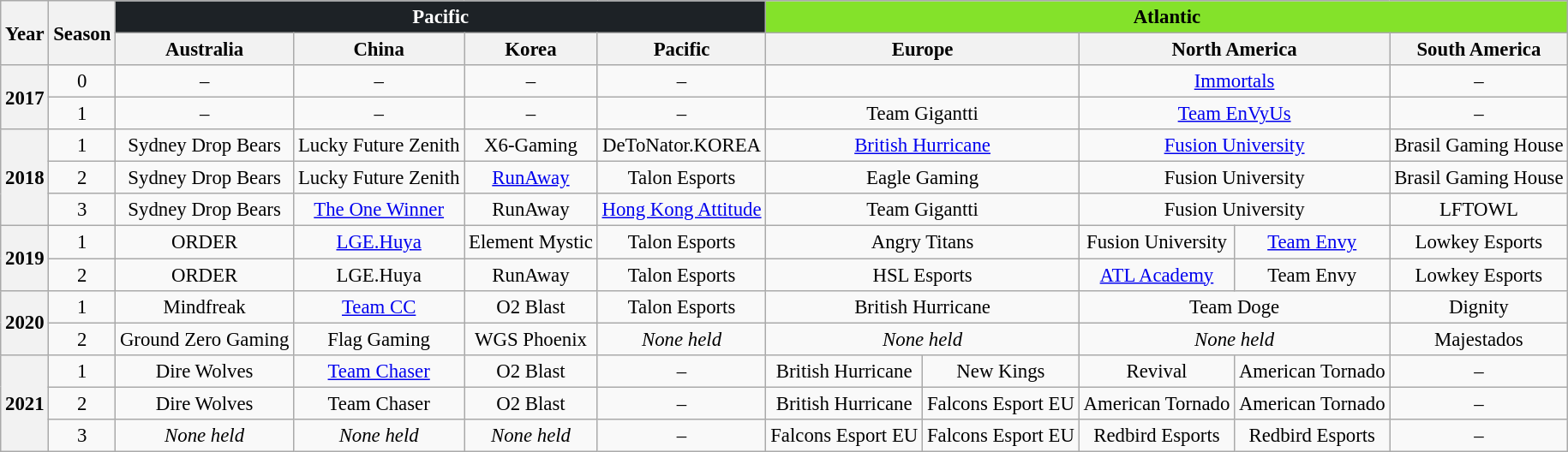<table class="wikitable" style="text-align:center; font-size:95%">
<tr>
<th rowspan="2">Year</th>
<th rowspan="2">Season</th>
<th colspan="4" style="background:#1d2226; color:#ffffff">Pacific</th>
<th colspan="5" style="background:#84e22a;">Atlantic</th>
</tr>
<tr>
<th>Australia</th>
<th>China</th>
<th>Korea</th>
<th>Pacific</th>
<th colspan="2">Europe</th>
<th colspan="2">North America</th>
<th>South America</th>
</tr>
<tr>
<th rowspan="2">2017</th>
<td>0</td>
<td>–</td>
<td>–</td>
<td>–</td>
<td>–</td>
<td colspan="2"></td>
<td colspan="2"><a href='#'>Immortals</a></td>
<td>–</td>
</tr>
<tr>
<td>1</td>
<td>–</td>
<td>–</td>
<td>–</td>
<td>–</td>
<td colspan="2">Team Gigantti</td>
<td colspan="2"><a href='#'>Team EnVyUs</a></td>
<td>–</td>
</tr>
<tr>
<th rowspan="3">2018</th>
<td>1</td>
<td>Sydney Drop Bears</td>
<td>Lucky Future Zenith</td>
<td>X6-Gaming</td>
<td>DeToNator.KOREA</td>
<td colspan="2"><a href='#'>British Hurricane</a></td>
<td colspan="2"><a href='#'>Fusion University</a></td>
<td>Brasil Gaming House</td>
</tr>
<tr>
<td>2</td>
<td>Sydney Drop Bears</td>
<td>Lucky Future Zenith</td>
<td><a href='#'>RunAway</a></td>
<td>Talon Esports</td>
<td colspan="2">Eagle Gaming</td>
<td colspan="2">Fusion University</td>
<td>Brasil Gaming House</td>
</tr>
<tr>
<td>3</td>
<td>Sydney Drop Bears</td>
<td><a href='#'>The One Winner</a></td>
<td>RunAway</td>
<td><a href='#'>Hong Kong Attitude</a></td>
<td colspan="2">Team Gigantti</td>
<td colspan="2">Fusion University</td>
<td>LFTOWL</td>
</tr>
<tr>
<th rowspan="2">2019</th>
<td>1</td>
<td>ORDER</td>
<td><a href='#'>LGE.Huya</a></td>
<td>Element Mystic</td>
<td>Talon Esports</td>
<td colspan="2">Angry Titans</td>
<td>Fusion University</td>
<td><a href='#'>Team Envy</a></td>
<td>Lowkey Esports</td>
</tr>
<tr>
<td>2</td>
<td>ORDER</td>
<td>LGE.Huya</td>
<td>RunAway</td>
<td>Talon Esports</td>
<td colspan="2">HSL Esports</td>
<td><a href='#'>ATL Academy</a></td>
<td>Team Envy</td>
<td>Lowkey Esports</td>
</tr>
<tr>
<th rowspan="2">2020</th>
<td>1</td>
<td>Mindfreak</td>
<td><a href='#'>Team CC</a></td>
<td>O2 Blast</td>
<td>Talon Esports</td>
<td colspan="2">British Hurricane</td>
<td colspan="2">Team Doge</td>
<td>Dignity</td>
</tr>
<tr>
<td>2</td>
<td>Ground Zero Gaming</td>
<td>Flag Gaming</td>
<td>WGS Phoenix</td>
<td><em>None held</em></td>
<td colspan="2"><em>None held</em></td>
<td colspan="2"><em>None held</em></td>
<td>Majestados</td>
</tr>
<tr>
<th rowspan="3">2021</th>
<td>1</td>
<td>Dire Wolves</td>
<td><a href='#'>Team Chaser</a></td>
<td>O2 Blast</td>
<td>–</td>
<td>British Hurricane</td>
<td>New Kings</td>
<td>Revival</td>
<td>American Tornado</td>
<td>–</td>
</tr>
<tr>
<td>2</td>
<td>Dire Wolves</td>
<td>Team Chaser</td>
<td>O2 Blast</td>
<td>–</td>
<td>British Hurricane</td>
<td>Falcons Esport EU</td>
<td>American Tornado</td>
<td>American Tornado</td>
<td>–</td>
</tr>
<tr>
<td>3</td>
<td><em>None held</em></td>
<td><em>None held</em></td>
<td><em>None held</em></td>
<td>–</td>
<td>Falcons Esport EU</td>
<td>Falcons Esport EU</td>
<td>Redbird Esports</td>
<td>Redbird Esports</td>
<td>–</td>
</tr>
</table>
